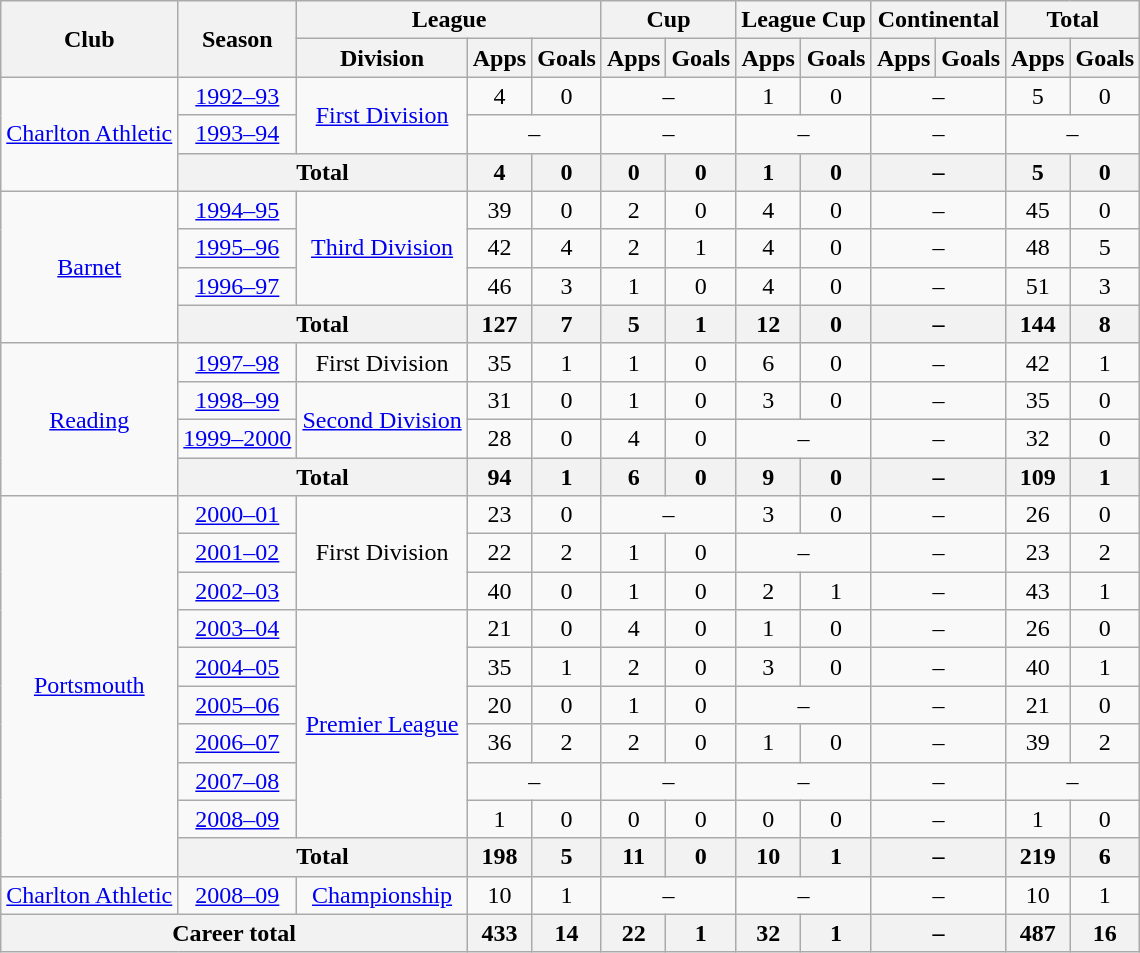<table class="wikitable" style="text-align:center">
<tr>
<th rowspan="2">Club</th>
<th rowspan="2">Season</th>
<th colspan="3">League</th>
<th colspan="2">Cup</th>
<th colspan="2">League Cup</th>
<th colspan="2">Continental</th>
<th colspan="2">Total</th>
</tr>
<tr>
<th>Division</th>
<th>Apps</th>
<th>Goals</th>
<th>Apps</th>
<th>Goals</th>
<th>Apps</th>
<th>Goals</th>
<th>Apps</th>
<th>Goals</th>
<th>Apps</th>
<th>Goals</th>
</tr>
<tr>
<td rowspan="3"><a href='#'>Charlton Athletic</a></td>
<td><a href='#'>1992–93</a></td>
<td rowspan="2"><a href='#'>First Division</a></td>
<td>4</td>
<td>0</td>
<td colspan="2">–</td>
<td>1</td>
<td>0</td>
<td colspan="2">–</td>
<td>5</td>
<td>0</td>
</tr>
<tr>
<td><a href='#'>1993–94</a></td>
<td colspan="2">–</td>
<td colspan="2">–</td>
<td colspan="2">–</td>
<td colspan="2">–</td>
<td colspan="2">–</td>
</tr>
<tr>
<th colspan=2">Total</th>
<th>4</th>
<th>0</th>
<th>0</th>
<th>0</th>
<th>1</th>
<th>0</th>
<th colspan="2">–</th>
<th>5</th>
<th>0</th>
</tr>
<tr>
<td rowspan="4"><a href='#'>Barnet</a></td>
<td><a href='#'>1994–95</a></td>
<td rowspan="3"><a href='#'>Third Division</a></td>
<td>39</td>
<td>0</td>
<td>2</td>
<td>0</td>
<td>4</td>
<td>0</td>
<td colspan="2">–</td>
<td>45</td>
<td>0</td>
</tr>
<tr>
<td><a href='#'>1995–96</a></td>
<td>42</td>
<td>4</td>
<td>2</td>
<td>1</td>
<td>4</td>
<td>0</td>
<td colspan="2">–</td>
<td>48</td>
<td>5</td>
</tr>
<tr>
<td><a href='#'>1996–97</a></td>
<td>46</td>
<td>3</td>
<td>1</td>
<td>0</td>
<td>4</td>
<td>0</td>
<td colspan="2">–</td>
<td>51</td>
<td>3</td>
</tr>
<tr>
<th colspan=2">Total</th>
<th>127</th>
<th>7</th>
<th>5</th>
<th>1</th>
<th>12</th>
<th>0</th>
<th colspan="2">–</th>
<th>144</th>
<th>8</th>
</tr>
<tr>
<td rowspan="4"><a href='#'>Reading</a></td>
<td><a href='#'>1997–98</a></td>
<td>First Division</td>
<td>35</td>
<td>1</td>
<td>1</td>
<td>0</td>
<td>6</td>
<td>0</td>
<td colspan="2">–</td>
<td>42</td>
<td>1</td>
</tr>
<tr>
<td><a href='#'>1998–99</a></td>
<td rowspan="2"><a href='#'>Second Division</a></td>
<td>31</td>
<td>0</td>
<td>1</td>
<td>0</td>
<td>3</td>
<td>0</td>
<td colspan="2">–</td>
<td>35</td>
<td>0</td>
</tr>
<tr>
<td><a href='#'>1999–2000</a></td>
<td>28</td>
<td>0</td>
<td>4</td>
<td>0</td>
<td colspan="2">–</td>
<td colspan="2">–</td>
<td>32</td>
<td>0</td>
</tr>
<tr>
<th colspan=2">Total</th>
<th>94</th>
<th>1</th>
<th>6</th>
<th>0</th>
<th>9</th>
<th>0</th>
<th colspan="2">–</th>
<th>109</th>
<th>1</th>
</tr>
<tr>
<td rowspan="10"><a href='#'>Portsmouth</a></td>
<td><a href='#'>2000–01</a></td>
<td rowspan="3">First Division</td>
<td>23</td>
<td>0</td>
<td colspan="2">–</td>
<td>3</td>
<td>0</td>
<td colspan="2">–</td>
<td>26</td>
<td>0</td>
</tr>
<tr>
<td><a href='#'>2001–02</a></td>
<td>22</td>
<td>2</td>
<td>1</td>
<td>0</td>
<td colspan="2">–</td>
<td colspan="2">–</td>
<td>23</td>
<td>2</td>
</tr>
<tr>
<td><a href='#'>2002–03</a></td>
<td>40</td>
<td>0</td>
<td>1</td>
<td>0</td>
<td>2</td>
<td>1</td>
<td colspan="2">–</td>
<td>43</td>
<td>1</td>
</tr>
<tr>
<td><a href='#'>2003–04</a></td>
<td rowspan="6"><a href='#'>Premier League</a></td>
<td>21</td>
<td>0</td>
<td>4</td>
<td>0</td>
<td>1</td>
<td>0</td>
<td colspan="2">–</td>
<td>26</td>
<td>0</td>
</tr>
<tr>
<td><a href='#'>2004–05</a></td>
<td>35</td>
<td>1</td>
<td>2</td>
<td>0</td>
<td>3</td>
<td>0</td>
<td colspan="2">–</td>
<td>40</td>
<td>1</td>
</tr>
<tr>
<td><a href='#'>2005–06</a></td>
<td>20</td>
<td>0</td>
<td>1</td>
<td>0</td>
<td colspan="2">–</td>
<td colspan="2">–</td>
<td>21</td>
<td>0</td>
</tr>
<tr>
<td><a href='#'>2006–07</a></td>
<td>36</td>
<td>2</td>
<td>2</td>
<td>0</td>
<td>1</td>
<td>0</td>
<td colspan="2">–</td>
<td>39</td>
<td>2</td>
</tr>
<tr>
<td><a href='#'>2007–08</a></td>
<td colspan="2">–</td>
<td colspan="2">–</td>
<td colspan="2">–</td>
<td colspan="2">–</td>
<td colspan="2">–</td>
</tr>
<tr>
<td><a href='#'>2008–09</a></td>
<td>1</td>
<td>0</td>
<td>0</td>
<td>0</td>
<td>0</td>
<td>0</td>
<td colspan="2">–</td>
<td>1</td>
<td>0</td>
</tr>
<tr>
<th colspan=2">Total</th>
<th>198</th>
<th>5</th>
<th>11</th>
<th>0</th>
<th>10</th>
<th>1</th>
<th colspan="2">–</th>
<th>219</th>
<th>6</th>
</tr>
<tr>
<td><a href='#'>Charlton Athletic</a></td>
<td><a href='#'>2008–09</a></td>
<td><a href='#'>Championship</a></td>
<td>10</td>
<td>1</td>
<td colspan="2">–</td>
<td colspan="2">–</td>
<td colspan="2">–</td>
<td>10</td>
<td>1</td>
</tr>
<tr>
<th colspan=3">Career total</th>
<th>433</th>
<th>14</th>
<th>22</th>
<th>1</th>
<th>32</th>
<th>1</th>
<th colspan="2">–</th>
<th>487</th>
<th>16</th>
</tr>
</table>
